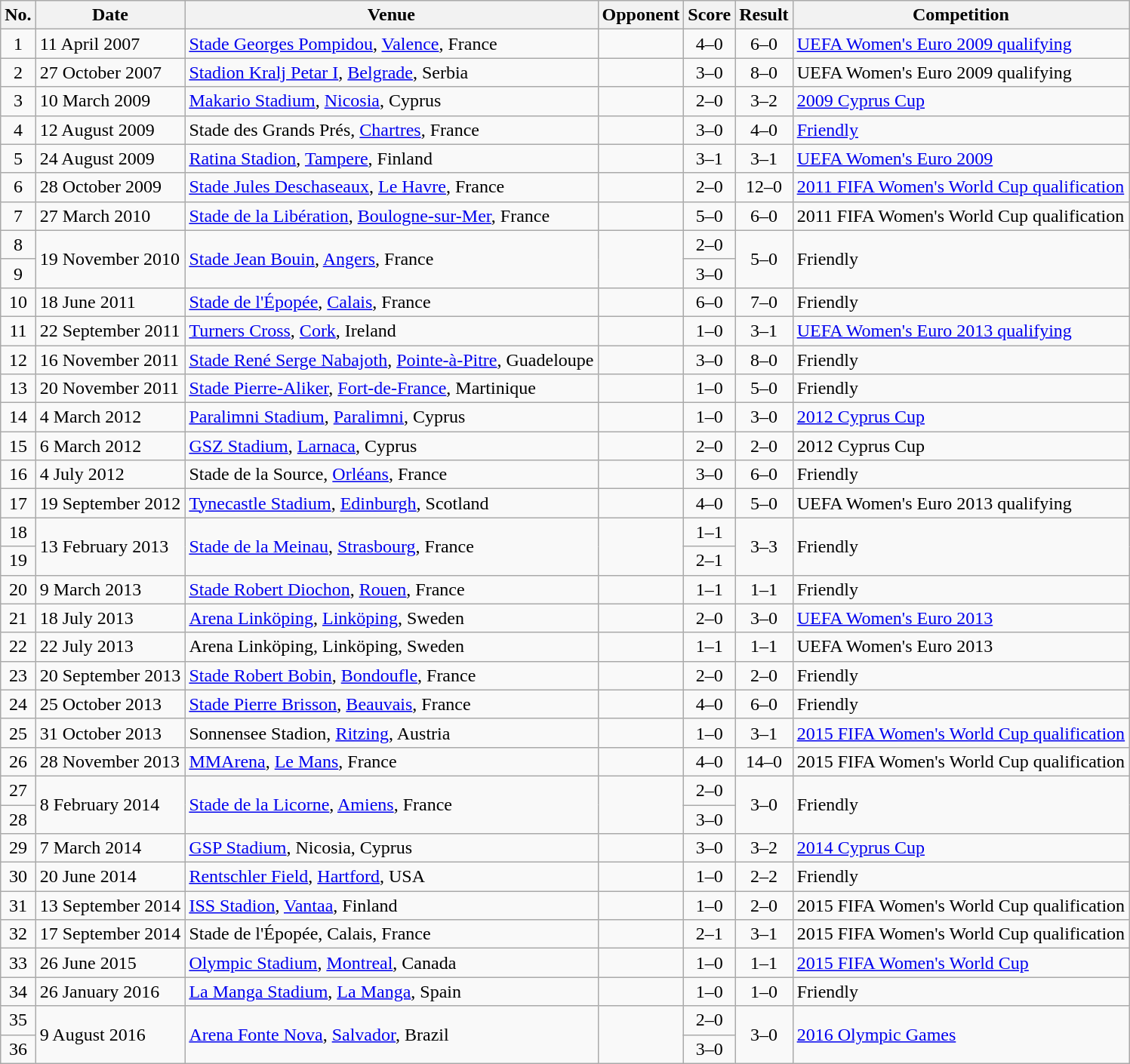<table class="wikitable sortable">
<tr>
<th scope="col">No.</th>
<th scope="col">Date</th>
<th scope="col">Venue</th>
<th scope="col">Opponent</th>
<th scope="col">Score</th>
<th scope="col">Result</th>
<th scope="col">Competition</th>
</tr>
<tr>
<td align="center">1</td>
<td>11 April 2007</td>
<td><a href='#'>Stade Georges Pompidou</a>, <a href='#'>Valence</a>, France</td>
<td></td>
<td align="center">4–0</td>
<td align="center">6–0</td>
<td><a href='#'>UEFA Women's Euro 2009 qualifying</a></td>
</tr>
<tr>
<td align="center">2</td>
<td>27 October 2007</td>
<td><a href='#'>Stadion Kralj Petar I</a>, <a href='#'>Belgrade</a>, Serbia</td>
<td></td>
<td align="center">3–0</td>
<td align="center">8–0</td>
<td>UEFA Women's Euro 2009 qualifying</td>
</tr>
<tr>
<td align="center">3</td>
<td>10 March 2009</td>
<td><a href='#'>Makario Stadium</a>, <a href='#'>Nicosia</a>, Cyprus</td>
<td></td>
<td align="center">2–0</td>
<td align="center">3–2</td>
<td><a href='#'>2009 Cyprus Cup</a></td>
</tr>
<tr>
<td align="center">4</td>
<td>12 August 2009</td>
<td>Stade des Grands Prés, <a href='#'>Chartres</a>, France</td>
<td></td>
<td align="center">3–0</td>
<td align="center">4–0</td>
<td><a href='#'>Friendly</a></td>
</tr>
<tr>
<td align="center">5</td>
<td>24 August 2009</td>
<td><a href='#'>Ratina Stadion</a>, <a href='#'>Tampere</a>, Finland</td>
<td></td>
<td align="center">3–1</td>
<td align="center">3–1</td>
<td><a href='#'>UEFA Women's Euro 2009</a></td>
</tr>
<tr>
<td align="center">6</td>
<td>28 October 2009</td>
<td><a href='#'>Stade Jules Deschaseaux</a>, <a href='#'>Le Havre</a>, France</td>
<td></td>
<td align="center">2–0</td>
<td align="center">12–0</td>
<td><a href='#'>2011 FIFA Women's World Cup qualification</a></td>
</tr>
<tr>
<td align="center">7</td>
<td>27 March 2010</td>
<td><a href='#'>Stade de la Libération</a>, <a href='#'>Boulogne-sur-Mer</a>, France</td>
<td></td>
<td align="center">5–0</td>
<td align="center">6–0</td>
<td>2011 FIFA Women's World Cup qualification</td>
</tr>
<tr>
<td align="center">8</td>
<td rowspan="2">19 November 2010</td>
<td rowspan="2"><a href='#'>Stade Jean Bouin</a>, <a href='#'>Angers</a>, France</td>
<td rowspan="2"></td>
<td align="center">2–0</td>
<td align="center" rowspan="2">5–0</td>
<td rowspan="2">Friendly</td>
</tr>
<tr>
<td align="center">9</td>
<td align="center">3–0</td>
</tr>
<tr>
<td align="center">10</td>
<td>18 June 2011</td>
<td><a href='#'>Stade de l'Épopée</a>, <a href='#'>Calais</a>, France</td>
<td></td>
<td align="center">6–0</td>
<td align="center">7–0</td>
<td>Friendly</td>
</tr>
<tr>
<td align="center">11</td>
<td>22 September 2011</td>
<td><a href='#'>Turners Cross</a>, <a href='#'>Cork</a>, Ireland</td>
<td></td>
<td align="center">1–0</td>
<td align="center">3–1</td>
<td><a href='#'>UEFA Women's Euro 2013 qualifying</a></td>
</tr>
<tr>
<td align="center">12</td>
<td>16 November 2011</td>
<td><a href='#'>Stade René Serge Nabajoth</a>, <a href='#'>Pointe-à-Pitre</a>, Guadeloupe</td>
<td></td>
<td align="center">3–0</td>
<td align="center">8–0</td>
<td>Friendly</td>
</tr>
<tr>
<td align="center">13</td>
<td>20 November 2011</td>
<td><a href='#'>Stade Pierre-Aliker</a>, <a href='#'>Fort-de-France</a>, Martinique</td>
<td></td>
<td align="center">1–0</td>
<td align="center">5–0</td>
<td>Friendly</td>
</tr>
<tr>
<td align="center">14</td>
<td>4 March 2012</td>
<td><a href='#'>Paralimni Stadium</a>, <a href='#'>Paralimni</a>, Cyprus</td>
<td></td>
<td align="center">1–0</td>
<td align="center">3–0</td>
<td><a href='#'>2012 Cyprus Cup</a></td>
</tr>
<tr>
<td align="center">15</td>
<td>6 March 2012</td>
<td><a href='#'>GSZ Stadium</a>, <a href='#'>Larnaca</a>, Cyprus</td>
<td></td>
<td align="center">2–0</td>
<td align="center">2–0</td>
<td>2012 Cyprus Cup</td>
</tr>
<tr>
<td align="center">16</td>
<td>4 July 2012</td>
<td>Stade de la Source, <a href='#'>Orléans</a>, France</td>
<td></td>
<td align="center">3–0</td>
<td align="center">6–0</td>
<td>Friendly</td>
</tr>
<tr>
<td align="center">17</td>
<td>19 September 2012</td>
<td><a href='#'>Tynecastle Stadium</a>, <a href='#'>Edinburgh</a>, Scotland</td>
<td></td>
<td align="center">4–0</td>
<td align="center">5–0</td>
<td>UEFA Women's Euro 2013 qualifying</td>
</tr>
<tr>
<td align="center">18</td>
<td rowspan="2">13 February 2013</td>
<td rowspan="2"><a href='#'>Stade de la Meinau</a>, <a href='#'>Strasbourg</a>, France</td>
<td rowspan="2"></td>
<td align="center">1–1</td>
<td align="center" rowspan="2">3–3</td>
<td rowspan="2">Friendly</td>
</tr>
<tr>
<td align="center">19</td>
<td align="center">2–1</td>
</tr>
<tr>
<td align="center">20</td>
<td>9 March 2013</td>
<td><a href='#'>Stade Robert Diochon</a>, <a href='#'>Rouen</a>, France</td>
<td></td>
<td align="center">1–1</td>
<td align="center">1–1</td>
<td>Friendly</td>
</tr>
<tr>
<td align="center">21</td>
<td>18 July 2013</td>
<td><a href='#'>Arena Linköping</a>, <a href='#'>Linköping</a>, Sweden</td>
<td></td>
<td align="center">2–0</td>
<td align="center">3–0</td>
<td><a href='#'>UEFA Women's Euro 2013</a></td>
</tr>
<tr>
<td align="center">22</td>
<td>22 July 2013</td>
<td>Arena Linköping, Linköping, Sweden</td>
<td></td>
<td align="center">1–1</td>
<td align="center">1–1</td>
<td>UEFA Women's Euro 2013</td>
</tr>
<tr>
<td align="center">23</td>
<td>20 September 2013</td>
<td><a href='#'>Stade Robert Bobin</a>, <a href='#'>Bondoufle</a>, France</td>
<td></td>
<td align="center">2–0</td>
<td align="center">2–0</td>
<td>Friendly</td>
</tr>
<tr>
<td align="center">24</td>
<td>25 October 2013</td>
<td><a href='#'>Stade Pierre Brisson</a>, <a href='#'>Beauvais</a>, France</td>
<td></td>
<td align="center">4–0</td>
<td align="center">6–0</td>
<td>Friendly</td>
</tr>
<tr>
<td align="center">25</td>
<td>31 October 2013</td>
<td>Sonnensee Stadion, <a href='#'>Ritzing</a>, Austria</td>
<td></td>
<td align="center">1–0</td>
<td align="center">3–1</td>
<td><a href='#'>2015 FIFA Women's World Cup qualification</a></td>
</tr>
<tr>
<td align="center">26</td>
<td>28 November 2013</td>
<td><a href='#'>MMArena</a>, <a href='#'>Le Mans</a>, France</td>
<td></td>
<td align="center">4–0</td>
<td align="center">14–0</td>
<td>2015 FIFA Women's World Cup qualification</td>
</tr>
<tr>
<td align="center">27</td>
<td rowspan="2">8 February 2014</td>
<td rowspan="2"><a href='#'>Stade de la Licorne</a>, <a href='#'>Amiens</a>, France</td>
<td rowspan="2"></td>
<td align="center">2–0</td>
<td align="center" rowspan="2">3–0</td>
<td rowspan="2">Friendly</td>
</tr>
<tr>
<td align="center">28</td>
<td align="center">3–0</td>
</tr>
<tr>
<td align="center">29</td>
<td>7 March 2014</td>
<td><a href='#'>GSP Stadium</a>, Nicosia, Cyprus</td>
<td></td>
<td align="center">3–0</td>
<td align="center">3–2</td>
<td><a href='#'>2014 Cyprus Cup</a></td>
</tr>
<tr>
<td align="center">30</td>
<td>20 June 2014</td>
<td><a href='#'>Rentschler Field</a>, <a href='#'>Hartford</a>, USA</td>
<td></td>
<td align="center">1–0</td>
<td align="center">2–2</td>
<td>Friendly</td>
</tr>
<tr>
<td align="center">31</td>
<td>13 September 2014</td>
<td><a href='#'>ISS Stadion</a>, <a href='#'>Vantaa</a>, Finland</td>
<td></td>
<td align="center">1–0</td>
<td align="center">2–0</td>
<td>2015 FIFA Women's World Cup qualification</td>
</tr>
<tr>
<td align="center">32</td>
<td>17 September 2014</td>
<td>Stade de l'Épopée, Calais, France</td>
<td></td>
<td align="center">2–1</td>
<td align="center">3–1</td>
<td>2015 FIFA Women's World Cup qualification</td>
</tr>
<tr>
<td align="center">33</td>
<td>26 June 2015</td>
<td><a href='#'>Olympic Stadium</a>, <a href='#'>Montreal</a>, Canada</td>
<td></td>
<td align="center">1–0</td>
<td align="center">1–1</td>
<td><a href='#'>2015 FIFA Women's World Cup</a></td>
</tr>
<tr>
<td align="center">34</td>
<td>26 January 2016</td>
<td><a href='#'>La Manga Stadium</a>, <a href='#'>La Manga</a>, Spain</td>
<td></td>
<td align="center">1–0</td>
<td align="center">1–0</td>
<td>Friendly</td>
</tr>
<tr>
<td align="center">35</td>
<td rowspan="2">9 August 2016</td>
<td rowspan="2"><a href='#'>Arena Fonte Nova</a>, <a href='#'>Salvador</a>, Brazil</td>
<td rowspan="2"></td>
<td align="center">2–0</td>
<td align="center" rowspan="2">3–0</td>
<td rowspan="2"><a href='#'>2016 Olympic Games</a></td>
</tr>
<tr>
<td align="center">36</td>
<td align="center">3–0</td>
</tr>
</table>
